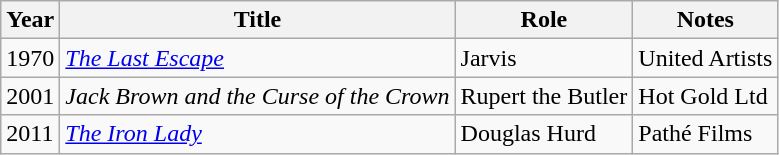<table class="wikitable sortable">
<tr>
<th>Year</th>
<th>Title</th>
<th>Role</th>
<th>Notes</th>
</tr>
<tr>
<td>1970</td>
<td><em><a href='#'>The Last Escape</a></em></td>
<td>Jarvis</td>
<td>United Artists</td>
</tr>
<tr>
<td>2001</td>
<td><em>Jack Brown and the Curse of the Crown</em></td>
<td>Rupert the Butler</td>
<td>Hot Gold Ltd</td>
</tr>
<tr>
<td>2011</td>
<td><em><a href='#'>The Iron Lady</a></em></td>
<td>Douglas Hurd</td>
<td>Pathé Films</td>
</tr>
</table>
